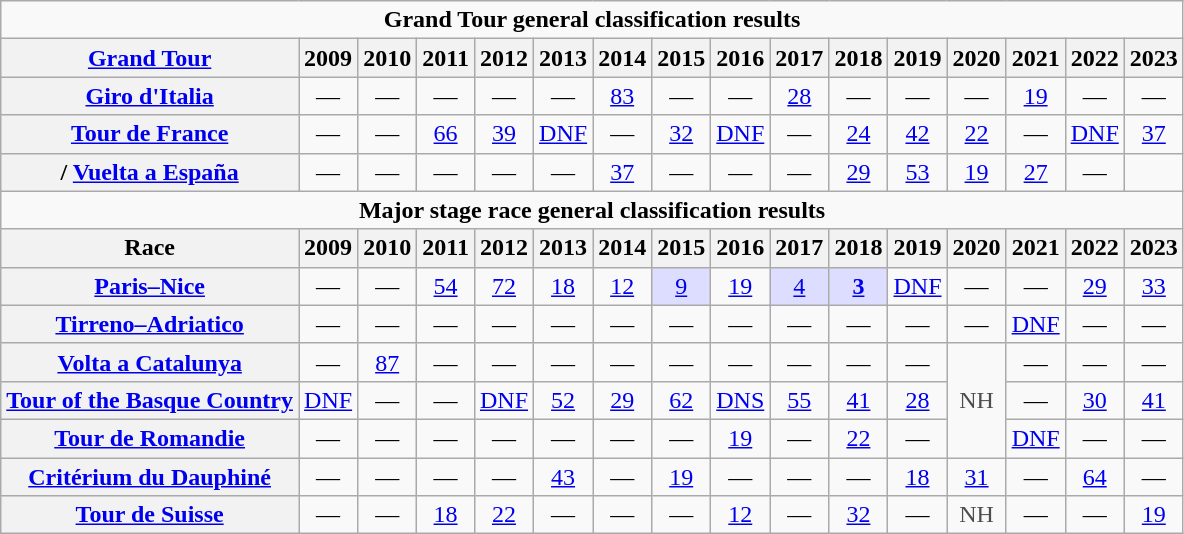<table class="wikitable plainrowheaders">
<tr>
<td colspan=16 align="center"><strong>Grand Tour general classification results</strong></td>
</tr>
<tr>
<th scope="col"><a href='#'>Grand Tour</a></th>
<th scope="col">2009</th>
<th scope="col">2010</th>
<th scope="col">2011</th>
<th scope="col">2012</th>
<th scope="col">2013</th>
<th scope="col">2014</th>
<th scope="col">2015</th>
<th scope="col">2016</th>
<th scope="col">2017</th>
<th scope="col">2018</th>
<th scope="col">2019</th>
<th scope="col">2020</th>
<th scope="col">2021</th>
<th scope="col">2022</th>
<th scope="col">2023</th>
</tr>
<tr style="text-align:center;">
<th scope="row"> <a href='#'>Giro d'Italia</a></th>
<td>—</td>
<td>—</td>
<td>—</td>
<td>—</td>
<td>—</td>
<td><a href='#'>83</a></td>
<td>—</td>
<td>—</td>
<td><a href='#'>28</a></td>
<td>—</td>
<td>—</td>
<td>—</td>
<td><a href='#'>19</a></td>
<td>—</td>
<td>—</td>
</tr>
<tr style="text-align:center;">
<th scope="row"> <a href='#'>Tour de France</a></th>
<td>—</td>
<td>—</td>
<td><a href='#'>66</a></td>
<td><a href='#'>39</a></td>
<td><a href='#'>DNF</a></td>
<td>—</td>
<td><a href='#'>32</a></td>
<td><a href='#'>DNF</a></td>
<td>—</td>
<td><a href='#'>24</a></td>
<td><a href='#'>42</a></td>
<td><a href='#'>22</a></td>
<td>—</td>
<td><a href='#'>DNF</a></td>
<td><a href='#'>37</a></td>
</tr>
<tr style="text-align:center;">
<th scope="row">/ <a href='#'>Vuelta a España</a></th>
<td>—</td>
<td>—</td>
<td>—</td>
<td>—</td>
<td>—</td>
<td><a href='#'>37</a></td>
<td>—</td>
<td>—</td>
<td>—</td>
<td><a href='#'>29</a></td>
<td><a href='#'>53</a></td>
<td><a href='#'>19</a></td>
<td><a href='#'>27</a></td>
<td>—</td>
<td></td>
</tr>
<tr>
<td colspan=16 align="center"><strong>Major stage race general classification results</strong></td>
</tr>
<tr>
<th scope="col">Race</th>
<th scope="col">2009</th>
<th scope="col">2010</th>
<th scope="col">2011</th>
<th scope="col">2012</th>
<th scope="col">2013</th>
<th scope="col">2014</th>
<th scope="col">2015</th>
<th scope="col">2016</th>
<th scope="col">2017</th>
<th scope="col">2018</th>
<th scope="col">2019</th>
<th scope="col">2020</th>
<th scope="col">2021</th>
<th scope="col">2022</th>
<th scope="col">2023</th>
</tr>
<tr style="text-align:center;">
<th scope="row"> <a href='#'>Paris–Nice</a></th>
<td>—</td>
<td>—</td>
<td><a href='#'>54</a></td>
<td><a href='#'>72</a></td>
<td><a href='#'>18</a></td>
<td><a href='#'>12</a></td>
<td style="background:#ddf;"><a href='#'>9</a></td>
<td><a href='#'>19</a></td>
<td style="background:#ddf;"><a href='#'>4</a></td>
<td style="background:#ddf;"><a href='#'><strong>3</strong></a></td>
<td><a href='#'>DNF</a></td>
<td>—</td>
<td>—</td>
<td><a href='#'>29</a></td>
<td><a href='#'>33</a></td>
</tr>
<tr style="text-align:center;">
<th scope="row"> <a href='#'>Tirreno–Adriatico</a></th>
<td>—</td>
<td>—</td>
<td>—</td>
<td>—</td>
<td>—</td>
<td>—</td>
<td>—</td>
<td>—</td>
<td>—</td>
<td>—</td>
<td>—</td>
<td>—</td>
<td><a href='#'>DNF</a></td>
<td>—</td>
<td>—</td>
</tr>
<tr style="text-align:center;">
<th scope="row"> <a href='#'>Volta a Catalunya</a></th>
<td>—</td>
<td><a href='#'>87</a></td>
<td>—</td>
<td>—</td>
<td>—</td>
<td>—</td>
<td>—</td>
<td>—</td>
<td>—</td>
<td>—</td>
<td>—</td>
<td style="color:#4d4d4d;" rowspan=3>NH</td>
<td>—</td>
<td>—</td>
<td>—</td>
</tr>
<tr style="text-align:center;">
<th scope="row"> <a href='#'>Tour of the Basque Country</a></th>
<td><a href='#'>DNF</a></td>
<td>—</td>
<td>—</td>
<td><a href='#'>DNF</a></td>
<td><a href='#'>52</a></td>
<td><a href='#'>29</a></td>
<td><a href='#'>62</a></td>
<td><a href='#'>DNS</a></td>
<td><a href='#'>55</a></td>
<td><a href='#'>41</a></td>
<td><a href='#'>28</a></td>
<td>—</td>
<td><a href='#'>30</a></td>
<td><a href='#'>41</a></td>
</tr>
<tr style="text-align:center;">
<th scope="row"> <a href='#'>Tour de Romandie</a></th>
<td>—</td>
<td>—</td>
<td>—</td>
<td>—</td>
<td>—</td>
<td>—</td>
<td>—</td>
<td><a href='#'>19</a></td>
<td>—</td>
<td><a href='#'>22</a></td>
<td>—</td>
<td><a href='#'>DNF</a></td>
<td>—</td>
<td>—</td>
</tr>
<tr style="text-align:center;">
<th scope="row"> <a href='#'>Critérium du Dauphiné</a></th>
<td>—</td>
<td>—</td>
<td>—</td>
<td>—</td>
<td><a href='#'>43</a></td>
<td>—</td>
<td><a href='#'>19</a></td>
<td>—</td>
<td>—</td>
<td>—</td>
<td><a href='#'>18</a></td>
<td><a href='#'>31</a></td>
<td>—</td>
<td><a href='#'>64</a></td>
<td>—</td>
</tr>
<tr style="text-align:center;">
<th scope="row"> <a href='#'>Tour de Suisse</a></th>
<td>—</td>
<td>—</td>
<td><a href='#'>18</a></td>
<td><a href='#'>22</a></td>
<td>—</td>
<td>—</td>
<td>—</td>
<td><a href='#'>12</a></td>
<td>—</td>
<td><a href='#'>32</a></td>
<td>—</td>
<td style="color:#4d4d4d;">NH</td>
<td>—</td>
<td>—</td>
<td><a href='#'>19</a></td>
</tr>
</table>
